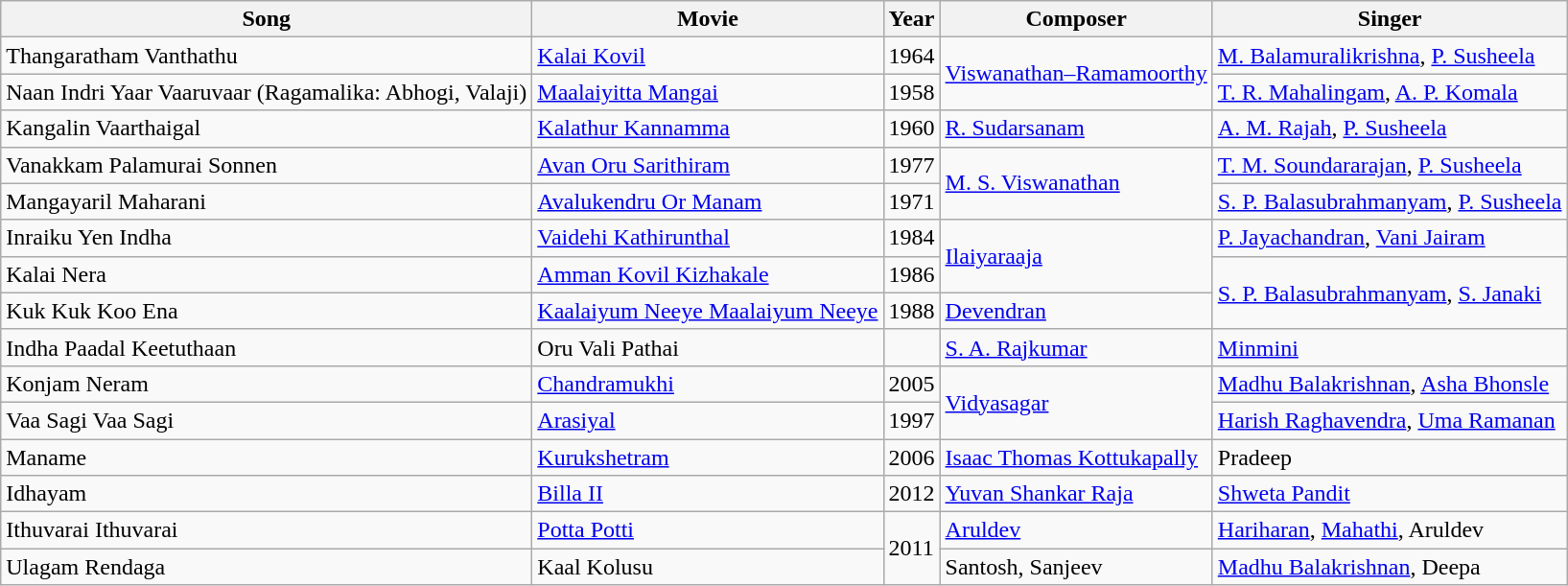<table class="wikitable">
<tr>
<th>Song</th>
<th>Movie</th>
<th>Year</th>
<th>Composer</th>
<th>Singer</th>
</tr>
<tr>
<td>Thangaratham Vanthathu</td>
<td><a href='#'>Kalai Kovil</a></td>
<td>1964</td>
<td rowspan="2"><a href='#'>Viswanathan–Ramamoorthy</a></td>
<td><a href='#'>M. Balamuralikrishna</a>, <a href='#'>P. Susheela</a></td>
</tr>
<tr>
<td>Naan Indri Yaar Vaaruvaar (Ragamalika: Abhogi, Valaji)</td>
<td><a href='#'>Maalaiyitta Mangai</a></td>
<td>1958</td>
<td><a href='#'>T. R. Mahalingam</a>, <a href='#'>A. P. Komala</a></td>
</tr>
<tr>
<td>Kangalin Vaarthaigal</td>
<td><a href='#'>Kalathur Kannamma</a></td>
<td>1960</td>
<td><a href='#'>R. Sudarsanam</a></td>
<td><a href='#'>A. M. Rajah</a>, <a href='#'>P. Susheela</a></td>
</tr>
<tr>
<td>Vanakkam Palamurai Sonnen</td>
<td><a href='#'>Avan Oru Sarithiram</a></td>
<td>1977</td>
<td rowspan="2"><a href='#'>M. S. Viswanathan</a></td>
<td><a href='#'>T. M. Soundararajan</a>, <a href='#'>P. Susheela</a></td>
</tr>
<tr>
<td>Mangayaril Maharani</td>
<td><a href='#'>Avalukendru Or Manam</a></td>
<td>1971</td>
<td><a href='#'>S. P. Balasubrahmanyam</a>, <a href='#'>P. Susheela</a></td>
</tr>
<tr>
<td>Inraiku Yen Indha</td>
<td><a href='#'>Vaidehi Kathirunthal</a></td>
<td>1984</td>
<td rowspan="2"><a href='#'>Ilaiyaraaja</a></td>
<td><a href='#'>P. Jayachandran</a>, <a href='#'>Vani Jairam</a></td>
</tr>
<tr>
<td>Kalai Nera</td>
<td><a href='#'>Amman Kovil Kizhakale</a></td>
<td>1986</td>
<td rowspan="2"><a href='#'>S. P. Balasubrahmanyam</a>, <a href='#'>S. Janaki</a></td>
</tr>
<tr>
<td>Kuk Kuk Koo Ena</td>
<td><a href='#'>Kaalaiyum Neeye Maalaiyum Neeye</a></td>
<td>1988</td>
<td><a href='#'>Devendran</a></td>
</tr>
<tr>
<td>Indha Paadal Keetuthaan</td>
<td>Oru Vali Pathai</td>
<td></td>
<td><a href='#'>S. A. Rajkumar</a></td>
<td><a href='#'>Minmini</a></td>
</tr>
<tr>
<td>Konjam Neram</td>
<td><a href='#'>Chandramukhi</a></td>
<td>2005</td>
<td rowspan="2"><a href='#'>Vidyasagar</a></td>
<td><a href='#'>Madhu Balakrishnan</a>, <a href='#'>Asha Bhonsle</a></td>
</tr>
<tr>
<td>Vaa Sagi Vaa Sagi</td>
<td><a href='#'>Arasiyal</a></td>
<td>1997</td>
<td><a href='#'>Harish Raghavendra</a>, <a href='#'>Uma Ramanan</a></td>
</tr>
<tr>
<td>Maname</td>
<td><a href='#'>Kurukshetram</a></td>
<td>2006</td>
<td><a href='#'>Isaac Thomas Kottukapally</a></td>
<td>Pradeep</td>
</tr>
<tr>
<td>Idhayam</td>
<td><a href='#'>Billa II</a></td>
<td>2012</td>
<td><a href='#'>Yuvan Shankar Raja</a></td>
<td><a href='#'>Shweta Pandit</a></td>
</tr>
<tr>
<td>Ithuvarai Ithuvarai</td>
<td><a href='#'>Potta Potti</a></td>
<td rowspan=2>2011</td>
<td><a href='#'>Aruldev</a></td>
<td><a href='#'>Hariharan</a>, <a href='#'>Mahathi</a>, Aruldev</td>
</tr>
<tr>
<td>Ulagam Rendaga</td>
<td>Kaal Kolusu</td>
<td>Santosh, Sanjeev</td>
<td><a href='#'>Madhu Balakrishnan</a>, Deepa</td>
</tr>
</table>
